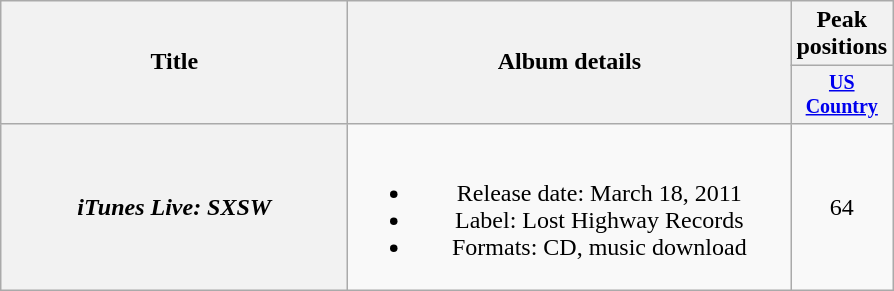<table class="wikitable plainrowheaders" style="text-align:center;">
<tr>
<th rowspan="2" style="width:14em;">Title</th>
<th rowspan="2" style="width:18em;">Album details</th>
<th>Peak positions</th>
</tr>
<tr style="font-size:smaller;">
<th style="width:50px;"><a href='#'>US Country</a><br></th>
</tr>
<tr>
<th scope="row"><em>iTunes Live: SXSW</em></th>
<td><br><ul><li>Release date: March 18, 2011</li><li>Label: Lost Highway Records</li><li>Formats: CD, music download</li></ul></td>
<td>64</td>
</tr>
</table>
